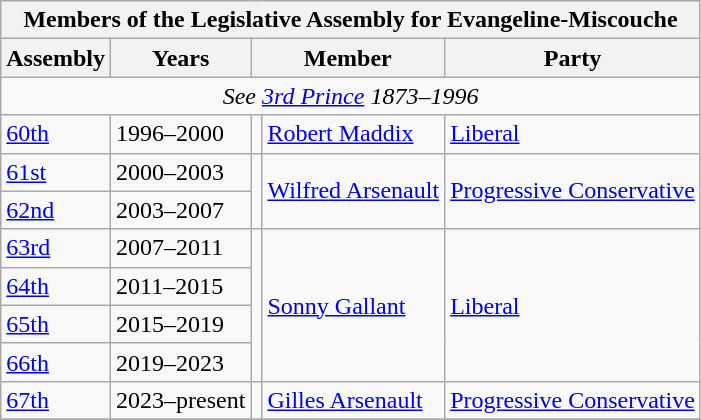<table class="wikitable" align=centre>
<tr>
<th colspan=5>Members of the Legislative Assembly for Evangeline-Miscouche</th>
</tr>
<tr>
<th>Assembly</th>
<th>Years</th>
<th colspan="2">Member</th>
<th>Party</th>
</tr>
<tr>
<td align="center" colspan=5><em>See <a href='#'>3rd Prince</a> 1873–1996</em></td>
</tr>
<tr>
<td><a href='#'>60th</a></td>
<td>1996–2000</td>
<td rowspan=1 ></td>
<td rowspan=1><a href='#'>Robert Maddix</a></td>
<td rowspan=1><a href='#'>Liberal</a></td>
</tr>
<tr>
<td><a href='#'>61st</a></td>
<td>2000–2003</td>
<td rowspan=2 ></td>
<td rowspan=2><a href='#'>Wilfred Arsenault</a></td>
<td rowspan=2><a href='#'>Progressive Conservative</a></td>
</tr>
<tr>
<td><a href='#'>62nd</a></td>
<td>2003–2007</td>
</tr>
<tr>
<td><a href='#'>63rd</a></td>
<td>2007–2011</td>
<td rowspan=4 ></td>
<td rowspan=4><a href='#'>Sonny Gallant</a></td>
<td rowspan=4><a href='#'>Liberal</a></td>
</tr>
<tr>
<td><a href='#'>64th</a></td>
<td>2011–2015</td>
</tr>
<tr>
<td><a href='#'>65th</a></td>
<td>2015–2019</td>
</tr>
<tr>
<td><a href='#'>66th</a></td>
<td>2019–2023</td>
</tr>
<tr>
<td><a href='#'>67th</a></td>
<td>2023–present</td>
<td></td>
<td><a href='#'>Gilles Arsenault</a></td>
<td><a href='#'>Progressive Conservative</a></td>
</tr>
<tr>
</tr>
</table>
